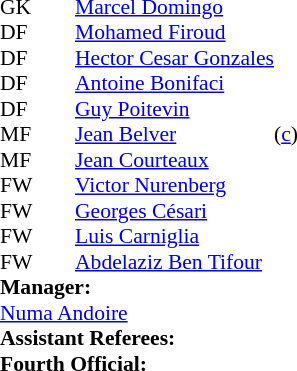<table style=font-size:90% cellspacing=0 cellpadding=0>
<tr>
<td colspan=4></td>
</tr>
<tr>
<th width=25></th>
<th width=25></th>
</tr>
<tr>
<td>GK</td>
<td><strong> </strong></td>
<td> <a href='#'>Marcel Domingo</a></td>
</tr>
<tr>
<td>DF</td>
<td><strong> </strong></td>
<td> <a href='#'>Mohamed Firoud</a></td>
</tr>
<tr>
<td>DF</td>
<td><strong> </strong></td>
<td> <a href='#'>Hector Cesar Gonzales</a></td>
</tr>
<tr>
<td>DF</td>
<td><strong> </strong></td>
<td> <a href='#'>Antoine Bonifaci</a></td>
</tr>
<tr>
<td>DF</td>
<td><strong> </strong></td>
<td> <a href='#'>Guy Poitevin</a></td>
</tr>
<tr>
<td>MF</td>
<td><strong> </strong></td>
<td> <a href='#'>Jean Belver</a></td>
<td>(<a href='#'>c</a>)</td>
</tr>
<tr>
<td>MF</td>
<td><strong> </strong></td>
<td> <a href='#'>Jean Courteaux</a></td>
</tr>
<tr>
<td>FW</td>
<td><strong> </strong></td>
<td> <a href='#'>Victor Nurenberg</a></td>
</tr>
<tr>
<td>FW</td>
<td><strong> </strong></td>
<td> <a href='#'>Georges Césari</a></td>
</tr>
<tr>
<td>FW</td>
<td><strong> </strong></td>
<td> <a href='#'>Luis Carniglia</a></td>
</tr>
<tr>
<td>FW</td>
<td><strong> </strong></td>
<td> <a href='#'>Abdelaziz Ben Tifour</a></td>
</tr>
<tr>
<td colspan=3><strong>Manager:</strong></td>
</tr>
<tr>
<td colspan=4> <a href='#'>Numa Andoire</a><br><strong>Assistant Referees:</strong><br>
<strong>Fourth Official:</strong><br></td>
</tr>
</table>
